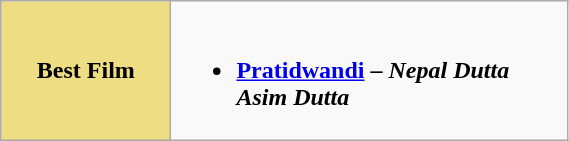<table class="wikitable" width="30%"  |>
<tr>
<th !  style="background:#eedd82; text-align:center; width:30%;">Best Film</th>
<td valign="top"><br><ul><li><strong><a href='#'>Pratidwandi</a> – <em>Nepal Dutta<strong><em><br> </strong>Asim Dutta<strong></li></ul></td>
</tr>
</table>
